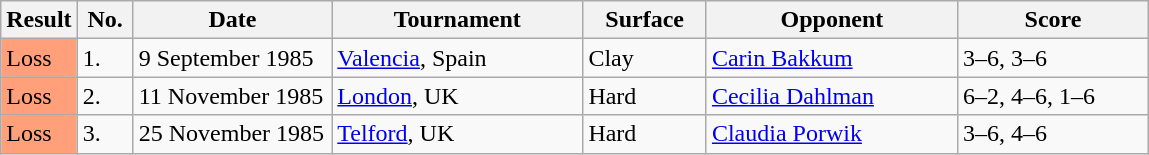<table class="sortable wikitable">
<tr>
<th>Result</th>
<th width=30>No.</th>
<th width=125>Date</th>
<th width=160>Tournament</th>
<th width=75>Surface</th>
<th width=160>Opponent</th>
<th width=120>Score</th>
</tr>
<tr>
<td style="background:#ffa07a;">Loss</td>
<td>1.</td>
<td>9 September 1985</td>
<td><a href='#'>Valencia</a>, Spain</td>
<td>Clay</td>
<td> <a href='#'>Carin Bakkum</a></td>
<td>3–6, 3–6</td>
</tr>
<tr>
<td style="background:#ffa07a;">Loss</td>
<td>2.</td>
<td>11 November 1985</td>
<td><a href='#'>London</a>, UK</td>
<td>Hard</td>
<td> <a href='#'>Cecilia Dahlman</a></td>
<td>6–2, 4–6, 1–6</td>
</tr>
<tr>
<td style="background:#ffa07a;">Loss</td>
<td>3.</td>
<td>25 November 1985</td>
<td><a href='#'>Telford</a>, UK</td>
<td>Hard</td>
<td> <a href='#'>Claudia Porwik</a></td>
<td>3–6, 4–6</td>
</tr>
</table>
